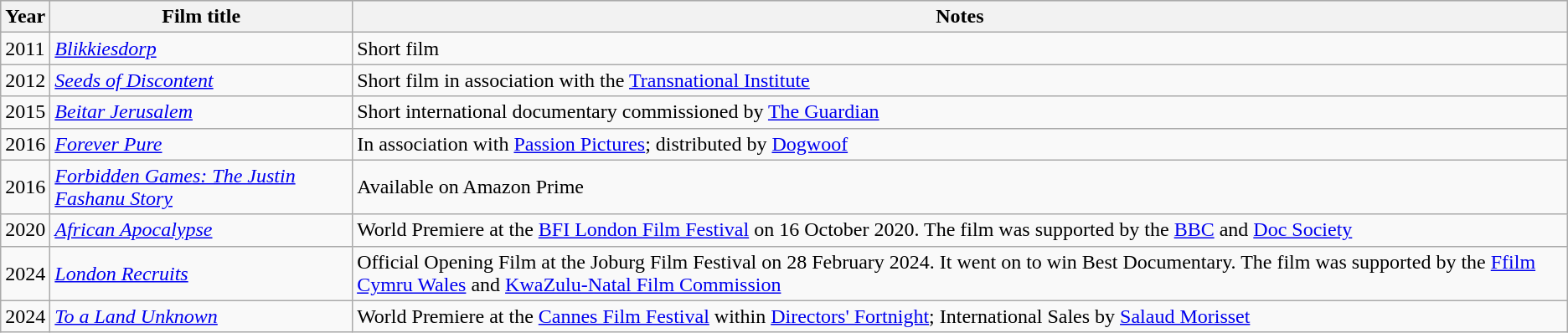<table class="wikitable">
<tr style="background:#ccc; text-align:center;">
<th>Year</th>
<th>Film title</th>
<th>Notes</th>
</tr>
<tr>
<td>2011</td>
<td><em><a href='#'>Blikkiesdorp</a></em></td>
<td>Short film</td>
</tr>
<tr>
<td>2012</td>
<td><em><a href='#'>Seeds of Discontent</a></em></td>
<td>Short film in association with the <a href='#'>Transnational Institute</a></td>
</tr>
<tr>
<td>2015</td>
<td><em><a href='#'>Beitar Jerusalem</a></em></td>
<td>Short international documentary commissioned by <a href='#'>The Guardian</a></td>
</tr>
<tr>
<td>2016</td>
<td><em><a href='#'>Forever Pure</a></em></td>
<td>In association with <a href='#'>Passion Pictures</a>; distributed by <a href='#'>Dogwoof</a></td>
</tr>
<tr>
<td>2016</td>
<td><em><a href='#'>Forbidden Games: The Justin Fashanu Story</a></em></td>
<td>Available on Amazon Prime</td>
</tr>
<tr>
<td>2020</td>
<td><em><a href='#'>African Apocalypse</a></em></td>
<td>World Premiere at the <a href='#'>BFI London Film Festival</a> on 16 October 2020. The film was supported by the <a href='#'>BBC</a> and <a href='#'>Doc Society</a></td>
</tr>
<tr>
<td>2024</td>
<td><em><a href='#'>London Recruits</a></em></td>
<td>Official Opening Film at the Joburg Film Festival on 28 February 2024. It went on to win Best Documentary. The film was supported by the <a href='#'>Ffilm Cymru Wales</a> and <a href='#'>KwaZulu-Natal Film Commission</a></td>
</tr>
<tr>
<td>2024</td>
<td><em><a href='#'>To a Land Unknown</a></em></td>
<td>World Premiere at the <a href='#'>Cannes Film Festival</a> within <a href='#'>Directors' Fortnight</a>; International Sales by <a href='#'>Salaud Morisset</a></td>
</tr>
</table>
